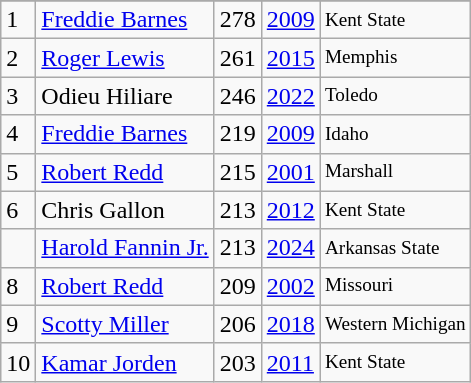<table class="wikitable">
<tr>
</tr>
<tr>
<td>1</td>
<td><a href='#'>Freddie Barnes</a></td>
<td>278</td>
<td><a href='#'>2009</a></td>
<td style="font-size:80%;">Kent State</td>
</tr>
<tr>
<td>2</td>
<td><a href='#'>Roger Lewis</a></td>
<td>261</td>
<td><a href='#'>2015</a></td>
<td style="font-size:80%;">Memphis</td>
</tr>
<tr>
<td>3</td>
<td>Odieu Hiliare</td>
<td>246</td>
<td><a href='#'>2022</a></td>
<td style="font-size:80%;">Toledo</td>
</tr>
<tr>
<td>4</td>
<td><a href='#'>Freddie Barnes</a></td>
<td>219</td>
<td><a href='#'>2009</a></td>
<td style="font-size:80%;">Idaho</td>
</tr>
<tr>
<td>5</td>
<td><a href='#'>Robert Redd</a></td>
<td>215</td>
<td><a href='#'>2001</a></td>
<td style="font-size:80%;">Marshall</td>
</tr>
<tr>
<td>6</td>
<td>Chris Gallon</td>
<td>213</td>
<td><a href='#'>2012</a></td>
<td style="font-size:80%;">Kent State</td>
</tr>
<tr>
<td></td>
<td><a href='#'>Harold Fannin Jr.</a></td>
<td>213</td>
<td><a href='#'>2024</a></td>
<td style="font-size:80%;">Arkansas State</td>
</tr>
<tr>
<td>8</td>
<td><a href='#'>Robert Redd</a></td>
<td>209</td>
<td><a href='#'>2002</a></td>
<td style="font-size:80%;">Missouri</td>
</tr>
<tr>
<td>9</td>
<td><a href='#'>Scotty Miller</a></td>
<td>206</td>
<td><a href='#'>2018</a></td>
<td style="font-size:80%;">Western Michigan</td>
</tr>
<tr>
<td>10</td>
<td><a href='#'>Kamar Jorden</a></td>
<td>203</td>
<td><a href='#'>2011</a></td>
<td style="font-size:80%;">Kent State</td>
</tr>
</table>
